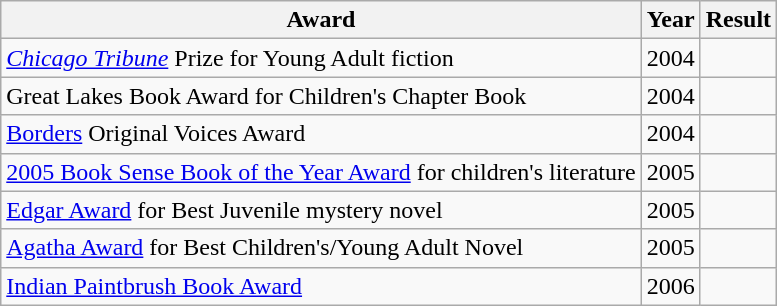<table class="wikitable">
<tr>
<th>Award</th>
<th>Year</th>
<th>Result</th>
</tr>
<tr>
<td><em><a href='#'>Chicago Tribune</a></em> Prize for Young Adult fiction</td>
<td>2004</td>
<td></td>
</tr>
<tr>
<td>Great Lakes Book Award for Children's Chapter Book</td>
<td>2004</td>
<td></td>
</tr>
<tr>
<td><a href='#'>Borders</a> Original Voices Award</td>
<td>2004</td>
<td></td>
</tr>
<tr>
<td><a href='#'>2005 Book Sense Book of the Year Award</a> for children's literature</td>
<td>2005</td>
<td></td>
</tr>
<tr>
<td><a href='#'>Edgar Award</a> for Best Juvenile mystery novel</td>
<td>2005</td>
<td></td>
</tr>
<tr>
<td><a href='#'>Agatha Award</a> for Best Children's/Young Adult Novel</td>
<td>2005</td>
<td></td>
</tr>
<tr>
<td><a href='#'>Indian Paintbrush Book Award</a></td>
<td>2006</td>
<td></td>
</tr>
</table>
